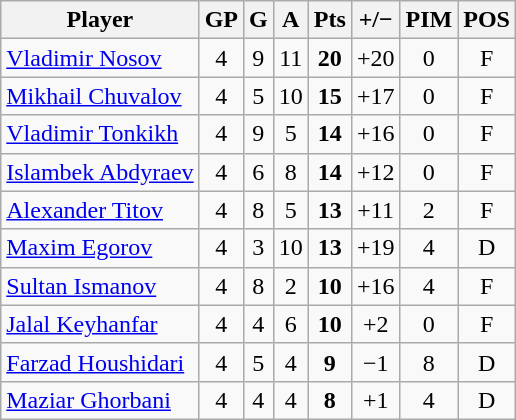<table class="wikitable sortable" style="text-align:center;">
<tr>
<th>Player</th>
<th>GP</th>
<th>G</th>
<th>A</th>
<th>Pts</th>
<th>+/−</th>
<th>PIM</th>
<th>POS</th>
</tr>
<tr>
<td style="text-align:left;"> <a href='#'>Vladimir Nosov</a></td>
<td>4</td>
<td>9</td>
<td>11</td>
<td><strong>20</strong></td>
<td>+20</td>
<td>0</td>
<td>F</td>
</tr>
<tr>
<td style="text-align:left;"> <a href='#'>Mikhail Chuvalov</a></td>
<td>4</td>
<td>5</td>
<td>10</td>
<td><strong>15</strong></td>
<td>+17</td>
<td>0</td>
<td>F</td>
</tr>
<tr>
<td style="text-align:left;"> <a href='#'>Vladimir Tonkikh</a></td>
<td>4</td>
<td>9</td>
<td>5</td>
<td><strong>14</strong></td>
<td>+16</td>
<td>0</td>
<td>F</td>
</tr>
<tr>
<td style="text-align:left;"> <a href='#'>Islambek Abdyraev</a></td>
<td>4</td>
<td>6</td>
<td>8</td>
<td><strong>14</strong></td>
<td>+12</td>
<td>0</td>
<td>F</td>
</tr>
<tr>
<td style="text-align:left;"> <a href='#'>Alexander Titov</a></td>
<td>4</td>
<td>8</td>
<td>5</td>
<td><strong>13</strong></td>
<td>+11</td>
<td>2</td>
<td>F</td>
</tr>
<tr>
<td style="text-align:left;"> <a href='#'>Maxim Egorov</a></td>
<td>4</td>
<td>3</td>
<td>10</td>
<td><strong>13</strong></td>
<td>+19</td>
<td>4</td>
<td>D</td>
</tr>
<tr>
<td style="text-align:left;"> <a href='#'>Sultan Ismanov</a></td>
<td>4</td>
<td>8</td>
<td>2</td>
<td><strong>10</strong></td>
<td>+16</td>
<td>4</td>
<td>F</td>
</tr>
<tr>
<td style="text-align:left;"> <a href='#'>Jalal Keyhanfar</a></td>
<td>4</td>
<td>4</td>
<td>6</td>
<td><strong>10</strong></td>
<td>+2</td>
<td>0</td>
<td>F</td>
</tr>
<tr>
<td style="text-align:left;"> <a href='#'>Farzad Houshidari</a></td>
<td>4</td>
<td>5</td>
<td>4</td>
<td><strong>9</strong></td>
<td>−1</td>
<td>8</td>
<td>D</td>
</tr>
<tr>
<td style="text-align:left;"> <a href='#'>Maziar Ghorbani</a></td>
<td>4</td>
<td>4</td>
<td>4</td>
<td><strong>8</strong></td>
<td>+1</td>
<td>4</td>
<td>D</td>
</tr>
</table>
